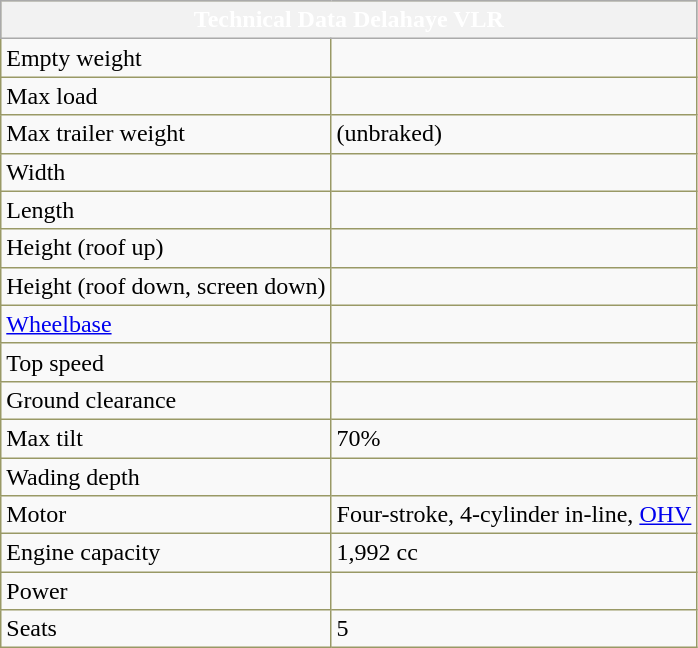<table class="wikitable">
<tr style="vertical-align:top; text-align:center; border:1px solid #996; background-color:#996; color:#fff">
<th colspan="3" align="center">Technical Data Delahaye VLR</th>
</tr>
<tr ->
<td style="border:1px solid #996; text-align:left">Empty weight</td>
<td style="border:1px solid #996; text-align:left"></td>
</tr>
<tr ->
<td style="border:1px solid #996; text-align:left">Max load</td>
<td style="border:1px solid #996; text-align:left"></td>
</tr>
<tr ->
<td style="border:1px solid #996; text-align:left">Max trailer weight</td>
<td style="border:1px solid #996; text-align:left"> (unbraked)</td>
</tr>
<tr ->
<td style="border:1px solid #996; text-align:left">Width</td>
<td style="border:1px solid #996; text-align:left"></td>
</tr>
<tr ->
<td style="border:1px solid #996; text-align:left">Length</td>
<td style="border:1px solid #996; text-align:left"></td>
</tr>
<tr ->
<td style="border:1px solid #996; text-align:left">Height (roof up)</td>
<td style="border:1px solid #996; text-align:left"></td>
</tr>
<tr ->
<td style="border:1px solid #996; text-align:left">Height (roof down, screen down)</td>
<td style="border:1px solid #996; text-align:left"></td>
</tr>
<tr ->
<td style="border:1px solid #996; text-align:left"><a href='#'>Wheelbase</a></td>
<td style="border:1px solid #996; text-align:left"></td>
</tr>
<tr ->
<td style="border:1px solid #996; text-align:left">Top speed</td>
<td style="border:1px solid #996; text-align:left"></td>
</tr>
<tr ->
<td style="border:1px solid #996; text-align:left">Ground clearance</td>
<td style="border:1px solid #996; text-align:left"></td>
</tr>
<tr ->
<td style="border:1px solid #996; text-align:left">Max tilt</td>
<td style="border:1px solid #996; text-align:left">70%</td>
</tr>
<tr ->
<td style="border:1px solid #996; text-align:left">Wading depth</td>
<td style="border:1px solid #996; text-align:left"></td>
</tr>
<tr ->
<td style="border:1px solid #996; text-align:left">Motor</td>
<td style="border:1px solid #996; text-align:left">Four-stroke, 4-cylinder in-line, <a href='#'>OHV</a></td>
</tr>
<tr ->
<td style="border:1px solid #996; text-align:left">Engine capacity</td>
<td style="border:1px solid #996; text-align:left">1,992 cc<br></td>
</tr>
<tr ->
<td style="border:1px solid #996; text-align:left">Power</td>
<td style="border:1px solid #996; text-align:left"></td>
</tr>
<tr ->
<td style="border:1px solid #996; text-align:left">Seats</td>
<td style="border:1px solid #996; text-align:left">5</td>
</tr>
</table>
